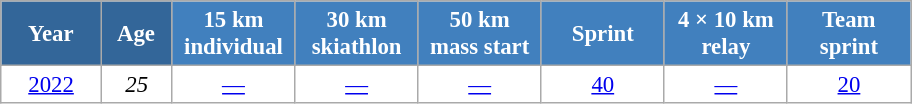<table class="wikitable" style="font-size:95%; text-align:center; border:grey solid 1px; border-collapse:collapse; background:#ffffff;">
<tr>
<th style="background-color:#369; color:white; width:60px;"> Year </th>
<th style="background-color:#369; color:white; width:40px;"> Age </th>
<th style="background-color:#4180be; color:white; width:75px;"> 15 km <br> individual </th>
<th style="background-color:#4180be; color:white; width:75px;"> 30 km <br> skiathlon </th>
<th style="background-color:#4180be; color:white; width:75px;"> 50 km <br> mass start </th>
<th style="background-color:#4180be; color:white; width:75px;"> Sprint </th>
<th style="background-color:#4180be; color:white; width:75px;"> 4 × 10 km <br> relay </th>
<th style="background-color:#4180be; color:white; width:75px;"> Team <br> sprint </th>
</tr>
<tr>
<td><a href='#'>2022</a></td>
<td><em>25</em></td>
<td><a href='#'>—</a></td>
<td><a href='#'>—</a></td>
<td><a href='#'>—</a></td>
<td><a href='#'>40</a></td>
<td><a href='#'>—</a></td>
<td><a href='#'>20</a></td>
</tr>
</table>
